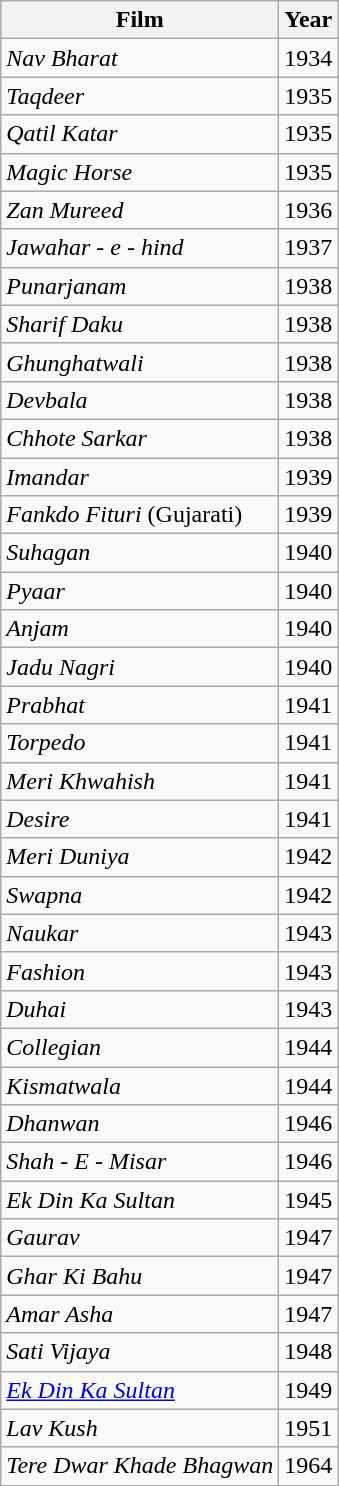<table class="wikitable">
<tr>
<th>Film</th>
<th>Year</th>
</tr>
<tr>
<td><em>Nav Bharat</em></td>
<td>1934</td>
</tr>
<tr>
<td><em>Taqdeer</em></td>
<td>1935</td>
</tr>
<tr>
<td><em>Qatil Katar</em></td>
<td>1935</td>
</tr>
<tr>
<td><em>Magic Horse</em></td>
<td>1935</td>
</tr>
<tr>
<td><em>Zan Mureed</em></td>
<td>1936</td>
</tr>
<tr>
<td><em>Jawahar - e - hind</em></td>
<td>1937</td>
</tr>
<tr>
<td><em>Punarjanam</em></td>
<td>1938</td>
</tr>
<tr>
<td><em>Sharif Daku</em></td>
<td>1938</td>
</tr>
<tr>
<td><em>Ghunghatwali</em></td>
<td>1938</td>
</tr>
<tr>
<td><em>Devbala</em></td>
<td>1938</td>
</tr>
<tr>
<td><em>Chhote Sarkar</em></td>
<td>1938</td>
</tr>
<tr>
<td><em>Imandar</em></td>
<td>1939</td>
</tr>
<tr>
<td><em>Fankdo Fituri</em> (Gujarati)</td>
<td>1939</td>
</tr>
<tr>
<td><em>Suhagan</em></td>
<td>1940</td>
</tr>
<tr>
<td><em>Pyaar</em></td>
<td>1940</td>
</tr>
<tr>
<td><em>Anjam</em></td>
<td>1940</td>
</tr>
<tr>
<td><em>Jadu Nagri</em></td>
<td>1940</td>
</tr>
<tr>
<td><em>Prabhat</em></td>
<td>1941</td>
</tr>
<tr>
<td><em>Torpedo</em></td>
<td>1941</td>
</tr>
<tr>
<td><em>Meri Khwahish</em></td>
<td>1941</td>
</tr>
<tr>
<td><em>Desire</em></td>
<td>1941</td>
</tr>
<tr>
<td><em>Meri Duniya</em></td>
<td>1942</td>
</tr>
<tr>
<td><em>Swapna</em></td>
<td>1942</td>
</tr>
<tr>
<td><em>Naukar</em></td>
<td>1943</td>
</tr>
<tr>
<td><em>Fashion</em></td>
<td>1943</td>
</tr>
<tr>
<td><em>Duhai</em></td>
<td>1943</td>
</tr>
<tr>
<td><em>Collegian</em></td>
<td>1944</td>
</tr>
<tr>
<td><em>Kismatwala</em></td>
<td>1944</td>
</tr>
<tr>
<td><em>Dhanwan</em></td>
<td>1946</td>
</tr>
<tr>
<td><em>Shah - E - Misar</em></td>
<td>1946</td>
</tr>
<tr>
<td><em>Ek Din Ka Sultan</em></td>
<td>1945</td>
</tr>
<tr>
<td><em>Gaurav</em></td>
<td>1947</td>
</tr>
<tr>
<td><em>Ghar Ki Bahu</em></td>
<td>1947</td>
</tr>
<tr>
<td><em>Amar Asha</em></td>
<td>1947</td>
</tr>
<tr>
<td><em>Sati Vijaya</em></td>
<td>1948</td>
</tr>
<tr>
<td><em><a href='#'>Ek Din Ka Sultan</a></em></td>
<td>1949</td>
</tr>
<tr>
<td><em>Lav Kush</em></td>
<td>1951</td>
</tr>
<tr>
<td><em>Tere Dwar Khade Bhagwan</em></td>
<td>1964</td>
</tr>
</table>
